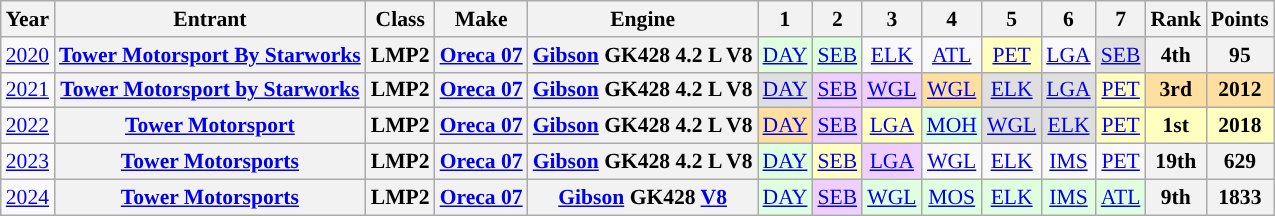<table class="wikitable" style="text-align:center; font-size:90%">
<tr>
<th>Year</th>
<th>Entrant</th>
<th>Class</th>
<th>Make</th>
<th>Engine</th>
<th>1</th>
<th>2</th>
<th>3</th>
<th>4</th>
<th>5</th>
<th>6</th>
<th>7</th>
<th>Rank</th>
<th>Points</th>
</tr>
<tr>
<td><a href='#'>2020</a></td>
<th><a href='#'>Tower Motorsport By Starworks</a></th>
<th>LMP2</th>
<th><a href='#'>Oreca 07</a></th>
<th><a href='#'>Gibson</a> GK428 4.2 L V8</th>
<td style="background:#DFFFDF;"><a href='#'>DAY</a><br></td>
<td style="background:#DFFFDF;"><a href='#'>SEB</a><br></td>
<td style="background:#;"><a href='#'>ELK</a></td>
<td style="background:#;"><a href='#'>ATL</a></td>
<td style="background:#FFFFBF;"><a href='#'>PET</a><br></td>
<td style="background:#;"><a href='#'>LGA</a></td>
<td style="background:#DFDFDF;"><a href='#'>SEB</a><br></td>
<th>4th</th>
<th>95</th>
</tr>
<tr>
<td><a href='#'>2021</a></td>
<th><a href='#'>Tower Motorsport by Starworks</a></th>
<th>LMP2</th>
<th><a href='#'>Oreca 07</a></th>
<th><a href='#'>Gibson</a> GK428 4.2 L V8</th>
<td style="background:#DFDFDF;"><a href='#'>DAY</a><br></td>
<td style="background:#EFCFFF;"><a href='#'>SEB</a><br></td>
<td style="background:#EFCFFF;"><a href='#'>WGL</a><br></td>
<td style="background:#FFDF9F;"><a href='#'>WGL</a><br></td>
<td style="background:#DFDFDF;"><a href='#'>ELK</a><br></td>
<td style="background:#DFDFDF;"><a href='#'>LGA</a><br></td>
<td style="background:#FFFFBF;"><a href='#'>PET</a><br></td>
<th style="background:#FFDF9F;">3rd</th>
<th style="background:#FFDF9F;">2012</th>
</tr>
<tr>
<td><a href='#'>2022</a></td>
<th><a href='#'>Tower Motorsport</a></th>
<th>LMP2</th>
<th><a href='#'>Oreca 07</a></th>
<th><a href='#'>Gibson</a> GK428 4.2 L V8</th>
<td style="background:#FFDF9F;"><a href='#'>DAY</a><br></td>
<td style="background:#EFCFFF;"><a href='#'>SEB</a><br></td>
<td style="background:#FFFFBF;"><a href='#'>LGA</a><br></td>
<td style="background:#DFFFDF;"><a href='#'>MOH</a><br></td>
<td style="background:#DFDFDF;"><a href='#'>WGL</a><br></td>
<td style="background:#DFDFDF;"><a href='#'>ELK</a><br> </td>
<td style="background:#FFFFBF;"><a href='#'>PET</a><br> </td>
<th style="background:#FFFFBF;">1st</th>
<th style="background:#FFFFBF;">2018</th>
</tr>
<tr>
<td><a href='#'>2023</a></td>
<th><a href='#'>Tower Motorsports</a></th>
<th>LMP2</th>
<th><a href='#'>Oreca 07</a></th>
<th><a href='#'>Gibson</a> GK428 4.2 L V8</th>
<td style="background:#DFFFDF;"><a href='#'>DAY</a><br></td>
<td style="background:#FFFFBF;"><a href='#'>SEB</a><br></td>
<td style="background:#EFCFFF;"><a href='#'>LGA</a><br></td>
<td style="background:#;"><a href='#'>WGL</a><br></td>
<td style="background:#;"><a href='#'>ELK</a><br></td>
<td style="background:#;"><a href='#'>IMS</a></td>
<td style="background:#;"><a href='#'>PET</a><br></td>
<th>19th</th>
<th>629</th>
</tr>
<tr>
<td><a href='#'>2024</a></td>
<th><a href='#'>Tower Motorsports</a></th>
<th>LMP2</th>
<th><a href='#'>Oreca 07</a></th>
<th><a href='#'>Gibson</a> GK428 <a href='#'>V8</a></th>
<td style="background:#DFFFDF;"><a href='#'>DAY</a><br></td>
<td style="background:#EFCFFF;"><a href='#'>SEB</a><br></td>
<td style="background:#DFFFDF;"><a href='#'>WGL</a><br></td>
<td style="background:#DFFFDF;"><a href='#'>MOS</a><br></td>
<td style="background:#DFFFDF;"><a href='#'>ELK</a><br></td>
<td style="background:#DFFFDF;"><a href='#'>IMS</a><br></td>
<td style="background:#DFFFDF;"><a href='#'>ATL</a><br></td>
<th>9th</th>
<th>1833</th>
</tr>
</table>
